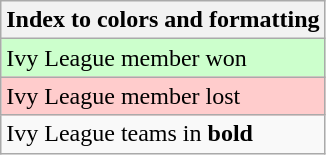<table class="wikitable">
<tr>
<th>Index to colors and formatting</th>
</tr>
<tr style="background:#cfc;">
<td>Ivy League member won</td>
</tr>
<tr style="background:#fcc;">
<td>Ivy League member lost</td>
</tr>
<tr>
<td>Ivy League teams in <strong>bold</strong></td>
</tr>
</table>
